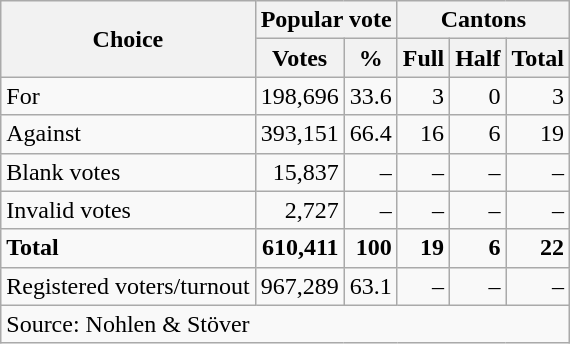<table class=wikitable style=text-align:right>
<tr>
<th rowspan=2>Choice</th>
<th colspan=2>Popular vote</th>
<th colspan=3>Cantons</th>
</tr>
<tr>
<th>Votes</th>
<th>%</th>
<th>Full</th>
<th>Half</th>
<th>Total</th>
</tr>
<tr>
<td align=left>For</td>
<td>198,696</td>
<td>33.6</td>
<td>3</td>
<td>0</td>
<td>3</td>
</tr>
<tr>
<td align=left>Against</td>
<td>393,151</td>
<td>66.4</td>
<td>16</td>
<td>6</td>
<td>19</td>
</tr>
<tr>
<td align=left>Blank votes</td>
<td>15,837</td>
<td>–</td>
<td>–</td>
<td>–</td>
<td>–</td>
</tr>
<tr>
<td align=left>Invalid votes</td>
<td>2,727</td>
<td>–</td>
<td>–</td>
<td>–</td>
<td>–</td>
</tr>
<tr>
<td align=left><strong>Total</strong></td>
<td><strong>610,411</strong></td>
<td><strong>100</strong></td>
<td><strong>19</strong></td>
<td><strong>6</strong></td>
<td><strong>22</strong></td>
</tr>
<tr>
<td align=left>Registered voters/turnout</td>
<td>967,289</td>
<td>63.1</td>
<td>–</td>
<td>–</td>
<td>–</td>
</tr>
<tr>
<td align=left colspan=6>Source: Nohlen & Stöver</td>
</tr>
</table>
